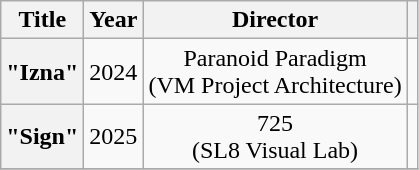<table class="wikitable plainrowheaders" style="text-align:center">
<tr>
<th scope="col">Title</th>
<th scope="col">Year</th>
<th scope="col">Director</th>
<th scope="col"></th>
</tr>
<tr>
<th scope="row">"Izna"</th>
<td>2024</td>
<td>Paranoid Paradigm<br>(VM Project Architecture)</td>
<td></td>
</tr>
<tr>
<th scope="row">"Sign"</th>
<td>2025</td>
<td>725<br>(SL8 Visual Lab)</td>
<td></td>
</tr>
<tr>
</tr>
</table>
